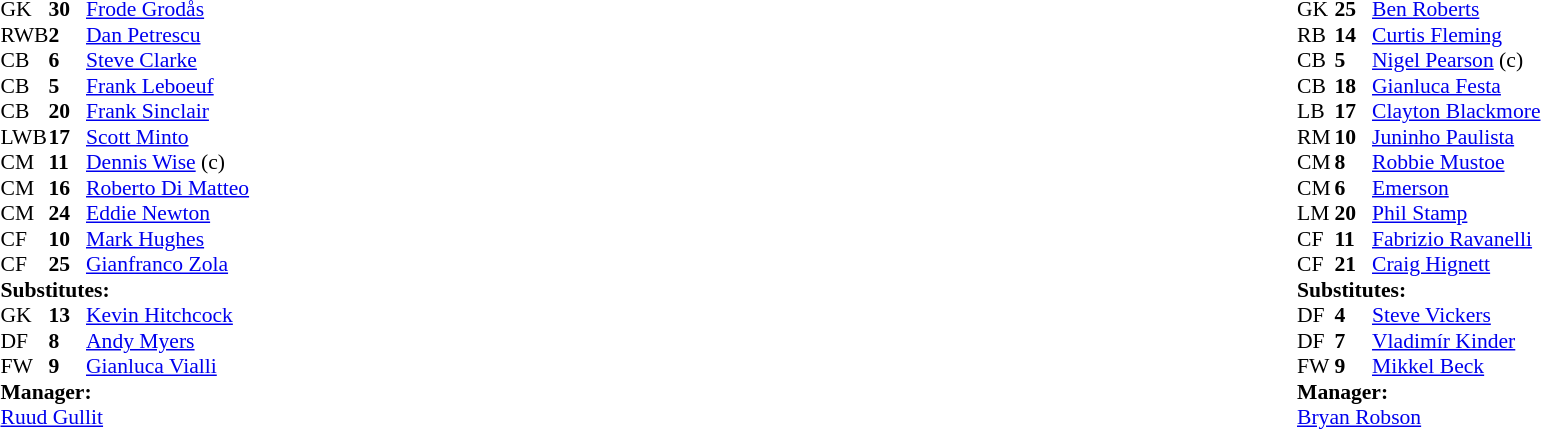<table width="100%">
<tr>
<td valign="top" width="50%"><br><table style="font-size: 90%" cellspacing="0" cellpadding="0">
<tr>
<td colspan="4"></td>
</tr>
<tr>
<th width="25"></th>
<th width="25"></th>
</tr>
<tr>
<td>GK</td>
<td><strong>30</strong></td>
<td> <a href='#'>Frode Grodås</a></td>
</tr>
<tr>
<td>RWB</td>
<td><strong>2</strong></td>
<td> <a href='#'>Dan Petrescu</a></td>
</tr>
<tr>
<td>CB</td>
<td><strong>6</strong></td>
<td> <a href='#'>Steve Clarke</a></td>
</tr>
<tr>
<td>CB</td>
<td><strong>5</strong></td>
<td> <a href='#'>Frank Leboeuf</a></td>
<td></td>
</tr>
<tr>
<td>CB</td>
<td><strong>20</strong></td>
<td> <a href='#'>Frank Sinclair</a></td>
</tr>
<tr>
<td>LWB</td>
<td><strong>17</strong></td>
<td> <a href='#'>Scott Minto</a></td>
</tr>
<tr>
<td>CM</td>
<td><strong>11</strong></td>
<td> <a href='#'>Dennis Wise</a> (c)</td>
</tr>
<tr>
<td>CM</td>
<td><strong>16</strong></td>
<td> <a href='#'>Roberto Di Matteo</a></td>
<td></td>
</tr>
<tr>
<td>CM</td>
<td><strong>24</strong></td>
<td> <a href='#'>Eddie Newton</a></td>
<td></td>
</tr>
<tr>
<td>CF</td>
<td><strong>10</strong></td>
<td> <a href='#'>Mark Hughes</a></td>
</tr>
<tr>
<td>CF</td>
<td><strong>25</strong></td>
<td> <a href='#'>Gianfranco Zola</a></td>
<td></td>
<td></td>
</tr>
<tr>
<td colspan=4><strong>Substitutes:</strong></td>
</tr>
<tr>
<td>GK</td>
<td><strong>13</strong></td>
<td> <a href='#'>Kevin Hitchcock</a></td>
</tr>
<tr>
<td>DF</td>
<td><strong>8</strong></td>
<td> <a href='#'>Andy Myers</a></td>
</tr>
<tr>
<td>FW</td>
<td><strong>9</strong></td>
<td> <a href='#'>Gianluca Vialli</a></td>
<td></td>
<td></td>
</tr>
<tr>
<td colspan=4><strong>Manager:</strong></td>
</tr>
<tr>
<td colspan="4"> <a href='#'>Ruud Gullit</a></td>
</tr>
</table>
</td>
<td valign="top"></td>
<td valign="top" width="50%"><br><table style="font-size: 90%" cellspacing="0" cellpadding="0" align=center>
<tr>
<td colspan="4"></td>
</tr>
<tr>
<th width="25"></th>
<th width="25"></th>
</tr>
<tr>
<td>GK</td>
<td><strong>25</strong></td>
<td> <a href='#'>Ben Roberts</a></td>
</tr>
<tr>
<td>RB</td>
<td><strong>14</strong></td>
<td> <a href='#'>Curtis Fleming</a></td>
</tr>
<tr>
<td>CB</td>
<td><strong>5</strong></td>
<td> <a href='#'>Nigel Pearson</a> (c)</td>
</tr>
<tr>
<td>CB</td>
<td><strong>18</strong></td>
<td> <a href='#'>Gianluca Festa</a></td>
<td></td>
</tr>
<tr>
<td>LB</td>
<td><strong>17</strong></td>
<td> <a href='#'>Clayton Blackmore</a></td>
</tr>
<tr>
<td>RM</td>
<td><strong>10</strong></td>
<td> <a href='#'>Juninho Paulista</a></td>
</tr>
<tr>
<td>CM</td>
<td><strong>8</strong></td>
<td> <a href='#'>Robbie Mustoe</a></td>
<td></td>
<td></td>
</tr>
<tr>
<td>CM</td>
<td><strong>6</strong></td>
<td> <a href='#'>Emerson</a></td>
</tr>
<tr>
<td>LM</td>
<td><strong>20</strong></td>
<td> <a href='#'>Phil Stamp</a></td>
</tr>
<tr>
<td>CF</td>
<td><strong>11</strong></td>
<td> <a href='#'>Fabrizio Ravanelli</a></td>
<td></td>
<td></td>
</tr>
<tr>
<td>CF</td>
<td><strong>21</strong></td>
<td> <a href='#'>Craig Hignett</a></td>
<td></td>
<td></td>
</tr>
<tr>
<td colspan=4><strong>Substitutes:</strong></td>
</tr>
<tr>
<td>DF</td>
<td><strong>4</strong></td>
<td> <a href='#'>Steve Vickers</a></td>
<td></td>
<td></td>
</tr>
<tr>
<td>DF</td>
<td><strong>7</strong></td>
<td> <a href='#'>Vladimír Kinder</a></td>
<td></td>
<td></td>
</tr>
<tr>
<td>FW</td>
<td><strong>9</strong></td>
<td> <a href='#'>Mikkel Beck</a></td>
<td></td>
<td></td>
</tr>
<tr>
<td colspan=4><strong>Manager:</strong></td>
</tr>
<tr>
<td colspan="4"> <a href='#'>Bryan Robson</a></td>
</tr>
</table>
</td>
</tr>
</table>
